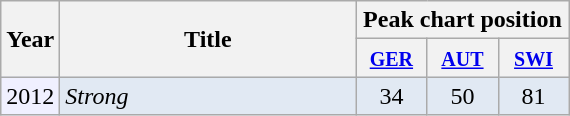<table class="wikitable">
<tr class="hintergrundfarbe8">
<th rowspan="2">Year</th>
<th width="190" rowspan="2">Title</th>
<th colspan="3">Peak chart position</th>
</tr>
<tr class="hintergrundfarbe8">
<th width="40"><small><a href='#'>GER</a></small> </th>
<th width="40"><small><a href='#'>AUT</a></small> </th>
<th width="40"><small><a href='#'>SWI</a> </small></th>
</tr>
<tr bgcolor="#E1E9F3">
<td bgcolor="#f0f0ff">2012</td>
<td><em>Strong</em></td>
<td align="center" >34</td>
<td align="center" >50</td>
<td align="center" >81</td>
</tr>
</table>
